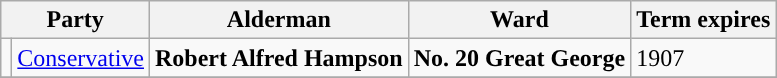<table class="wikitable">
<tr>
<th colspan="2">Party</th>
<th>Alderman</th>
<th>Ward</th>
<th>Term expires</th>
</tr>
<tr>
<td style="background-color:"></td>
<td><a href='#'>Conservative</a></td>
<td><strong>Robert Alfred Hampson</strong></td>
<td><strong>No. 20 Great George</strong></td>
<td>1907</td>
</tr>
<tr>
</tr>
</table>
